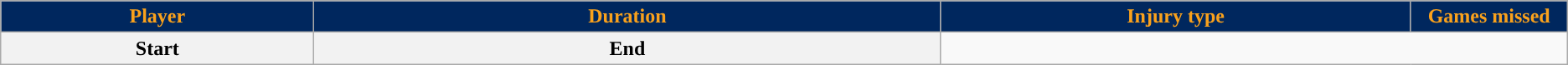<table class="wikitable sortable collapsible collapsed" style="text-align:center;">
<tr>
<th style="background:#00275e; color:#f9a11c" width="10%">Player</th>
<th style="background:#00275e; color:#f9a11c" width="20%" class="unsortable">Duration</th>
<th style="background:#00275e; color:#f9a11c" width="15%">Injury type</th>
<th style="background:#00275e; color:#f9a11c" width="05%">Games missed</th>
</tr>
<tr>
<th>Start</th>
<th>End<br></th>
</tr>
</table>
